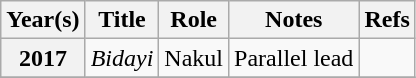<table class="wikitable plainrowheaders sortable">
<tr>
<th scope="col">Year(s)</th>
<th scope="col">Title</th>
<th scope="col">Role</th>
<th scope="col" class="unsortable">Notes</th>
<th scope="col" class="unsortable">Refs</th>
</tr>
<tr>
<th scope="row">2017</th>
<td><em>Bidayi</em></td>
<td>Nakul</td>
<td>Parallel lead</td>
<td></td>
</tr>
<tr>
</tr>
</table>
